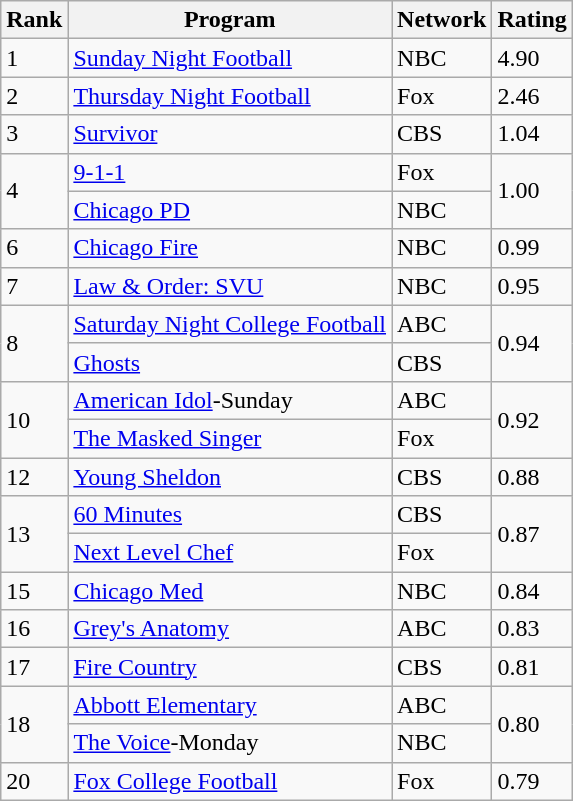<table class="wikitable">
<tr>
<th>Rank</th>
<th>Program</th>
<th>Network</th>
<th>Rating</th>
</tr>
<tr>
<td>1</td>
<td><a href='#'>Sunday Night Football</a></td>
<td>NBC</td>
<td>4.90</td>
</tr>
<tr>
<td>2</td>
<td><a href='#'>Thursday Night Football</a></td>
<td>Fox</td>
<td>2.46</td>
</tr>
<tr>
<td>3</td>
<td><a href='#'>Survivor</a></td>
<td>CBS</td>
<td>1.04</td>
</tr>
<tr>
<td rowspan=2>4</td>
<td><a href='#'>9-1-1</a></td>
<td>Fox</td>
<td rowspan=2>1.00</td>
</tr>
<tr>
<td><a href='#'>Chicago PD</a></td>
<td>NBC</td>
</tr>
<tr>
<td>6</td>
<td><a href='#'>Chicago Fire</a></td>
<td>NBC</td>
<td>0.99</td>
</tr>
<tr>
<td>7</td>
<td><a href='#'>Law & Order: SVU</a></td>
<td>NBC</td>
<td>0.95</td>
</tr>
<tr>
<td rowspan=2>8</td>
<td><a href='#'>Saturday Night College Football</a></td>
<td>ABC</td>
<td rowspan=2>0.94</td>
</tr>
<tr>
<td><a href='#'>Ghosts</a></td>
<td>CBS</td>
</tr>
<tr>
<td rowspan=2>10</td>
<td><a href='#'>American Idol</a>-Sunday</td>
<td>ABC</td>
<td rowspan=2>0.92</td>
</tr>
<tr>
<td><a href='#'>The Masked Singer</a></td>
<td>Fox</td>
</tr>
<tr>
<td>12</td>
<td><a href='#'>Young Sheldon</a></td>
<td>CBS</td>
<td>0.88</td>
</tr>
<tr>
<td rowspan=2>13</td>
<td><a href='#'>60 Minutes</a></td>
<td>CBS</td>
<td rowspan=2>0.87</td>
</tr>
<tr>
<td><a href='#'>Next Level Chef</a></td>
<td>Fox</td>
</tr>
<tr>
<td>15</td>
<td><a href='#'>Chicago Med</a></td>
<td>NBC</td>
<td>0.84</td>
</tr>
<tr>
<td>16</td>
<td><a href='#'>Grey's Anatomy</a></td>
<td>ABC</td>
<td>0.83</td>
</tr>
<tr>
<td>17</td>
<td><a href='#'>Fire Country</a></td>
<td>CBS</td>
<td>0.81</td>
</tr>
<tr>
<td rowspan=2>18</td>
<td><a href='#'>Abbott Elementary</a></td>
<td>ABC</td>
<td rowspan=2>0.80</td>
</tr>
<tr>
<td><a href='#'>The Voice</a>-Monday</td>
<td>NBC</td>
</tr>
<tr>
<td>20</td>
<td><a href='#'>Fox College Football</a></td>
<td>Fox</td>
<td>0.79</td>
</tr>
</table>
